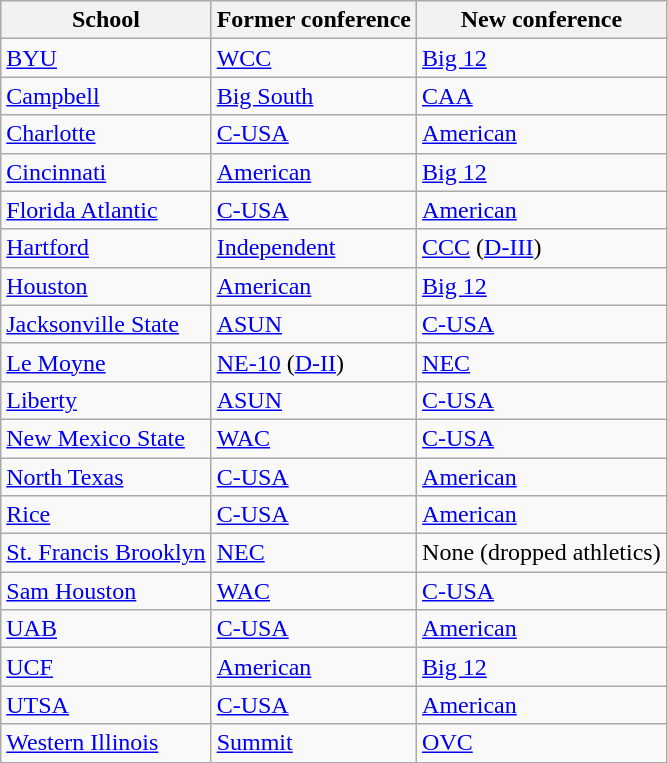<table class="wikitable sortable">
<tr>
<th>School</th>
<th>Former conference</th>
<th>New conference</th>
</tr>
<tr>
<td><a href='#'>BYU</a></td>
<td><a href='#'>WCC</a></td>
<td><a href='#'>Big 12</a></td>
</tr>
<tr>
<td><a href='#'>Campbell</a></td>
<td><a href='#'>Big South</a></td>
<td><a href='#'>CAA</a></td>
</tr>
<tr>
<td><a href='#'>Charlotte</a></td>
<td><a href='#'>C-USA</a></td>
<td><a href='#'>American</a></td>
</tr>
<tr>
<td><a href='#'>Cincinnati</a></td>
<td><a href='#'>American</a></td>
<td><a href='#'>Big 12</a></td>
</tr>
<tr>
<td><a href='#'>Florida Atlantic</a></td>
<td><a href='#'>C-USA</a></td>
<td><a href='#'>American</a></td>
</tr>
<tr>
<td><a href='#'>Hartford</a></td>
<td><a href='#'>Independent</a></td>
<td><a href='#'>CCC</a> (<a href='#'>D-III</a>)</td>
</tr>
<tr>
<td><a href='#'>Houston</a></td>
<td><a href='#'>American</a></td>
<td><a href='#'>Big 12</a></td>
</tr>
<tr>
<td><a href='#'>Jacksonville State</a></td>
<td><a href='#'>ASUN</a></td>
<td><a href='#'>C-USA</a></td>
</tr>
<tr>
<td><a href='#'>Le Moyne</a></td>
<td><a href='#'>NE-10</a> (<a href='#'>D-II</a>)</td>
<td><a href='#'>NEC</a></td>
</tr>
<tr>
<td><a href='#'>Liberty</a></td>
<td><a href='#'>ASUN</a></td>
<td><a href='#'>C-USA</a></td>
</tr>
<tr>
<td><a href='#'>New Mexico State</a></td>
<td><a href='#'>WAC</a></td>
<td><a href='#'>C-USA</a></td>
</tr>
<tr>
<td><a href='#'>North Texas</a></td>
<td><a href='#'>C-USA</a></td>
<td><a href='#'>American</a></td>
</tr>
<tr>
<td><a href='#'>Rice</a></td>
<td><a href='#'>C-USA</a></td>
<td><a href='#'>American</a></td>
</tr>
<tr>
<td><a href='#'>St. Francis Brooklyn</a></td>
<td><a href='#'>NEC</a></td>
<td>None (dropped athletics)</td>
</tr>
<tr>
<td><a href='#'>Sam Houston</a></td>
<td><a href='#'>WAC</a></td>
<td><a href='#'>C-USA</a></td>
</tr>
<tr>
<td><a href='#'>UAB</a></td>
<td><a href='#'>C-USA</a></td>
<td><a href='#'>American</a></td>
</tr>
<tr>
<td><a href='#'>UCF</a></td>
<td><a href='#'>American</a></td>
<td><a href='#'>Big 12</a></td>
</tr>
<tr>
<td><a href='#'>UTSA</a></td>
<td><a href='#'>C-USA</a></td>
<td><a href='#'>American</a></td>
</tr>
<tr>
<td><a href='#'>Western Illinois</a></td>
<td><a href='#'>Summit</a></td>
<td><a href='#'>OVC</a></td>
</tr>
</table>
